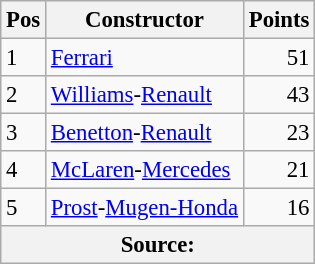<table class="wikitable"   style="font-size:   95%;">
<tr>
<th>Pos</th>
<th>Constructor</th>
<th>Points</th>
</tr>
<tr>
<td>1</td>
<td> <a href='#'>Ferrari</a></td>
<td align="right">51</td>
</tr>
<tr>
<td>2</td>
<td> <a href='#'>Williams</a>-<a href='#'>Renault</a></td>
<td align="right">43</td>
</tr>
<tr>
<td>3</td>
<td> <a href='#'>Benetton</a>-<a href='#'>Renault</a></td>
<td align="right">23</td>
</tr>
<tr>
<td>4</td>
<td> <a href='#'>McLaren</a>-<a href='#'>Mercedes</a></td>
<td align="right">21</td>
</tr>
<tr>
<td>5</td>
<td> <a href='#'>Prost</a>-<a href='#'>Mugen-Honda</a></td>
<td align="right">16</td>
</tr>
<tr>
<th colspan=4>Source:</th>
</tr>
</table>
